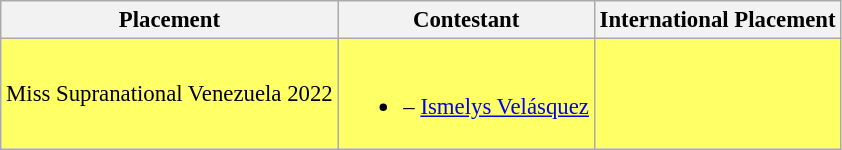<table class="wikitable sortable" style="font-size: 95%;">
<tr>
<th>Placement</th>
<th>Contestant</th>
<th>International Placement</th>
</tr>
<tr style="background-color:#FFFF66;">
<td>Miss Supranational Venezuela 2022</td>
<td><br><ul><li> – <a href='#'>Ismelys Velásquez</a></li></ul></td>
<td></td>
</tr>
</table>
